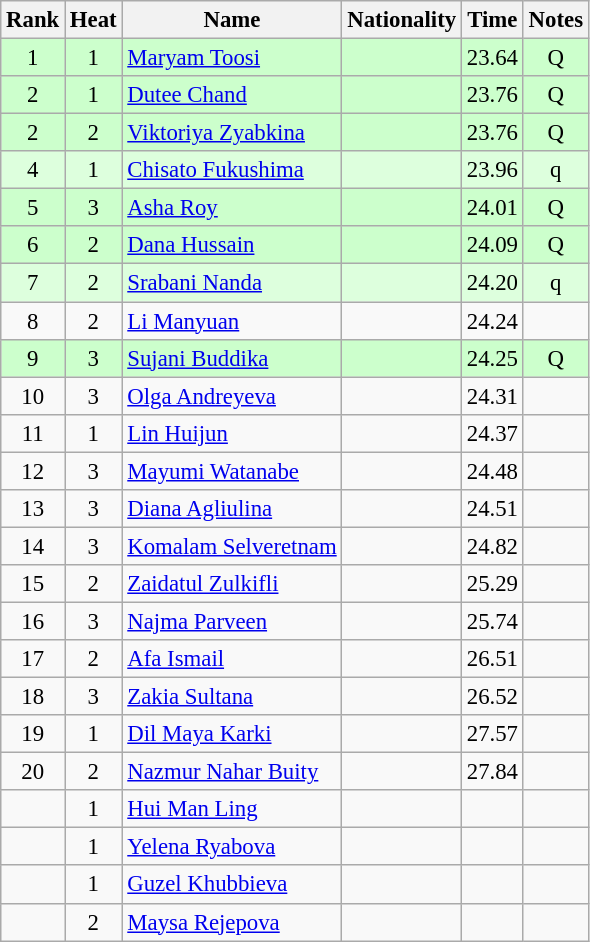<table class="wikitable sortable" style="text-align:center; font-size:95%">
<tr>
<th>Rank</th>
<th>Heat</th>
<th>Name</th>
<th>Nationality</th>
<th>Time</th>
<th>Notes</th>
</tr>
<tr bgcolor=ccffcc>
<td>1</td>
<td>1</td>
<td align=left><a href='#'>Maryam Toosi</a></td>
<td align=left></td>
<td>23.64</td>
<td>Q</td>
</tr>
<tr bgcolor=ccffcc>
<td>2</td>
<td>1</td>
<td align=left><a href='#'>Dutee Chand</a></td>
<td align=left></td>
<td>23.76</td>
<td>Q</td>
</tr>
<tr bgcolor=ccffcc>
<td>2</td>
<td>2</td>
<td align=left><a href='#'>Viktoriya Zyabkina</a></td>
<td align=left></td>
<td>23.76</td>
<td>Q</td>
</tr>
<tr bgcolor=ddffdd>
<td>4</td>
<td>1</td>
<td align=left><a href='#'>Chisato Fukushima</a></td>
<td align=left></td>
<td>23.96</td>
<td>q</td>
</tr>
<tr bgcolor=ccffcc>
<td>5</td>
<td>3</td>
<td align=left><a href='#'>Asha Roy</a></td>
<td align=left></td>
<td>24.01</td>
<td>Q</td>
</tr>
<tr bgcolor=ccffcc>
<td>6</td>
<td>2</td>
<td align=left><a href='#'>Dana Hussain</a></td>
<td align=left></td>
<td>24.09</td>
<td>Q</td>
</tr>
<tr bgcolor=ddffdd>
<td>7</td>
<td>2</td>
<td align=left><a href='#'>Srabani Nanda</a></td>
<td align=left></td>
<td>24.20</td>
<td>q</td>
</tr>
<tr>
<td>8</td>
<td>2</td>
<td align=left><a href='#'>Li Manyuan</a></td>
<td align=left></td>
<td>24.24</td>
<td></td>
</tr>
<tr bgcolor=ccffcc>
<td>9</td>
<td>3</td>
<td align=left><a href='#'>Sujani Buddika</a></td>
<td align=left></td>
<td>24.25</td>
<td>Q</td>
</tr>
<tr>
<td>10</td>
<td>3</td>
<td align=left><a href='#'>Olga Andreyeva</a></td>
<td align=left></td>
<td>24.31</td>
<td></td>
</tr>
<tr>
<td>11</td>
<td>1</td>
<td align=left><a href='#'>Lin Huijun</a></td>
<td align=left></td>
<td>24.37</td>
<td></td>
</tr>
<tr>
<td>12</td>
<td>3</td>
<td align=left><a href='#'>Mayumi Watanabe</a></td>
<td align=left></td>
<td>24.48</td>
<td></td>
</tr>
<tr>
<td>13</td>
<td>3</td>
<td align=left><a href='#'>Diana Agliulina</a></td>
<td align=left></td>
<td>24.51</td>
<td></td>
</tr>
<tr>
<td>14</td>
<td>3</td>
<td align=left><a href='#'>Komalam Selveretnam</a></td>
<td align=left></td>
<td>24.82</td>
<td></td>
</tr>
<tr>
<td>15</td>
<td>2</td>
<td align=left><a href='#'>Zaidatul Zulkifli</a></td>
<td align=left></td>
<td>25.29</td>
<td></td>
</tr>
<tr>
<td>16</td>
<td>3</td>
<td align=left><a href='#'>Najma Parveen</a></td>
<td align=left></td>
<td>25.74</td>
<td></td>
</tr>
<tr>
<td>17</td>
<td>2</td>
<td align=left><a href='#'>Afa Ismail</a></td>
<td align=left></td>
<td>26.51</td>
<td></td>
</tr>
<tr>
<td>18</td>
<td>3</td>
<td align=left><a href='#'>Zakia Sultana</a></td>
<td align=left></td>
<td>26.52</td>
<td></td>
</tr>
<tr>
<td>19</td>
<td>1</td>
<td align=left><a href='#'>Dil Maya Karki</a></td>
<td align=left></td>
<td>27.57</td>
<td></td>
</tr>
<tr>
<td>20</td>
<td>2</td>
<td align=left><a href='#'>Nazmur Nahar Buity</a></td>
<td align=left></td>
<td>27.84</td>
<td></td>
</tr>
<tr>
<td></td>
<td>1</td>
<td align=left><a href='#'>Hui Man Ling</a></td>
<td align=left></td>
<td></td>
<td></td>
</tr>
<tr>
<td></td>
<td>1</td>
<td align=left><a href='#'>Yelena Ryabova</a></td>
<td align=left></td>
<td></td>
<td></td>
</tr>
<tr>
<td></td>
<td>1</td>
<td align=left><a href='#'>Guzel Khubbieva</a></td>
<td align=left></td>
<td></td>
<td></td>
</tr>
<tr>
<td></td>
<td>2</td>
<td align=left><a href='#'>Maysa Rejepova</a></td>
<td align=left></td>
<td></td>
<td></td>
</tr>
</table>
